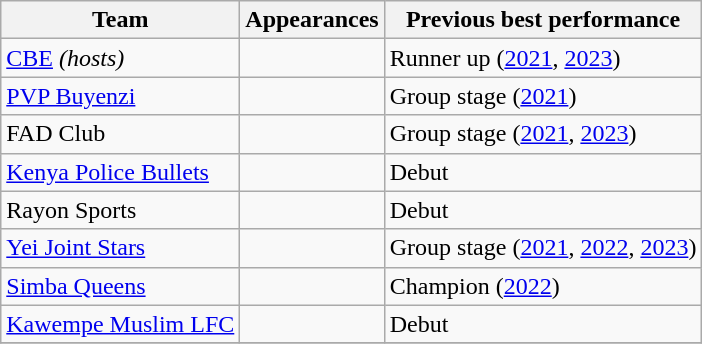<table class="wikitable sortable" style="text-align: left;">
<tr>
<th>Team</th>
<th>Appearances</th>
<th>Previous best performance</th>
</tr>
<tr>
<td> <a href='#'>CBE</a> <em>(hosts)</em></td>
<td></td>
<td>Runner up (<a href='#'>2021</a>, <a href='#'>2023</a>)</td>
</tr>
<tr>
<td> <a href='#'>PVP Buyenzi</a></td>
<td></td>
<td>Group stage (<a href='#'>2021</a>)</td>
</tr>
<tr>
<td> FAD Club</td>
<td></td>
<td>Group stage (<a href='#'>2021</a>, <a href='#'>2023</a>)</td>
</tr>
<tr>
<td> <a href='#'>Kenya Police Bullets</a></td>
<td></td>
<td>Debut</td>
</tr>
<tr>
<td>  Rayon Sports</td>
<td></td>
<td>Debut</td>
</tr>
<tr>
<td> <a href='#'>Yei Joint Stars</a></td>
<td></td>
<td>Group stage (<a href='#'>2021</a>, <a href='#'>2022</a>, <a href='#'>2023</a>)</td>
</tr>
<tr>
<td> <a href='#'>Simba Queens</a></td>
<td></td>
<td>Champion (<a href='#'>2022</a>)</td>
</tr>
<tr>
<td> <a href='#'>Kawempe Muslim LFC</a></td>
<td></td>
<td>Debut</td>
</tr>
<tr>
</tr>
</table>
